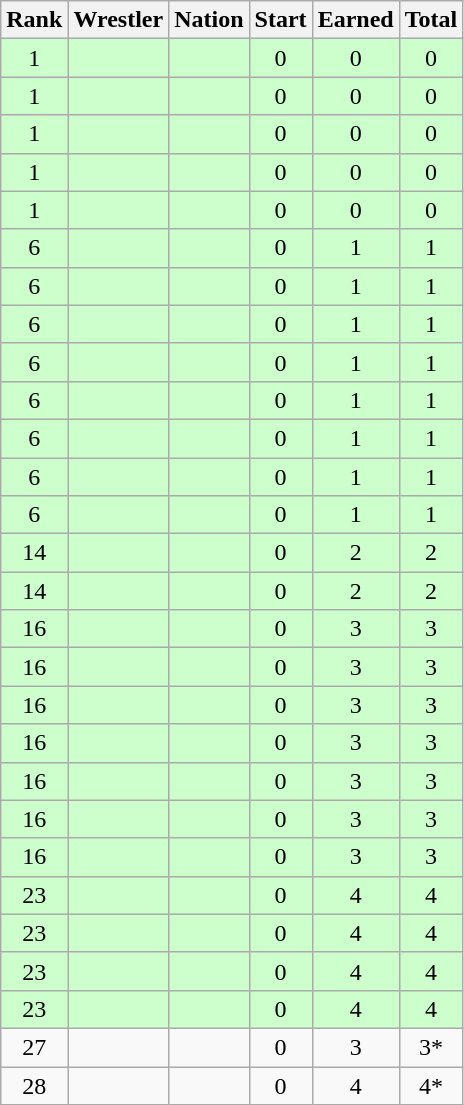<table class="wikitable sortable" style="text-align:center;">
<tr>
<th>Rank</th>
<th>Wrestler</th>
<th>Nation</th>
<th>Start</th>
<th>Earned</th>
<th>Total</th>
</tr>
<tr style="background:#cfc;">
<td>1</td>
<td align=left></td>
<td align=left></td>
<td>0</td>
<td>0</td>
<td>0</td>
</tr>
<tr style="background:#cfc;">
<td>1</td>
<td align=left></td>
<td align=left></td>
<td>0</td>
<td>0</td>
<td>0</td>
</tr>
<tr style="background:#cfc;">
<td>1</td>
<td align=left></td>
<td align=left></td>
<td>0</td>
<td>0</td>
<td>0</td>
</tr>
<tr style="background:#cfc;">
<td>1</td>
<td align=left></td>
<td align=left></td>
<td>0</td>
<td>0</td>
<td>0</td>
</tr>
<tr style="background:#cfc;">
<td>1</td>
<td align=left></td>
<td align=left></td>
<td>0</td>
<td>0</td>
<td>0</td>
</tr>
<tr style="background:#cfc;">
<td>6</td>
<td align=left></td>
<td align=left></td>
<td>0</td>
<td>1</td>
<td>1</td>
</tr>
<tr style="background:#cfc;">
<td>6</td>
<td align=left></td>
<td align=left></td>
<td>0</td>
<td>1</td>
<td>1</td>
</tr>
<tr style="background:#cfc;">
<td>6</td>
<td align=left></td>
<td align=left></td>
<td>0</td>
<td>1</td>
<td>1</td>
</tr>
<tr style="background:#cfc;">
<td>6</td>
<td align=left></td>
<td align=left></td>
<td>0</td>
<td>1</td>
<td>1</td>
</tr>
<tr style="background:#cfc;">
<td>6</td>
<td align=left></td>
<td align=left></td>
<td>0</td>
<td>1</td>
<td>1</td>
</tr>
<tr style="background:#cfc;">
<td>6</td>
<td align=left></td>
<td align=left></td>
<td>0</td>
<td>1</td>
<td>1</td>
</tr>
<tr style="background:#cfc;">
<td>6</td>
<td align=left></td>
<td align=left></td>
<td>0</td>
<td>1</td>
<td>1</td>
</tr>
<tr style="background:#cfc;">
<td>6</td>
<td align=left></td>
<td align=left></td>
<td>0</td>
<td>1</td>
<td>1</td>
</tr>
<tr style="background:#cfc;">
<td>14</td>
<td align=left></td>
<td align=left></td>
<td>0</td>
<td>2</td>
<td>2</td>
</tr>
<tr style="background:#cfc;">
<td>14</td>
<td align=left></td>
<td align=left></td>
<td>0</td>
<td>2</td>
<td>2</td>
</tr>
<tr style="background:#cfc;">
<td>16</td>
<td align=left></td>
<td align=left></td>
<td>0</td>
<td>3</td>
<td>3</td>
</tr>
<tr style="background:#cfc;">
<td>16</td>
<td align=left></td>
<td align=left></td>
<td>0</td>
<td>3</td>
<td>3</td>
</tr>
<tr style="background:#cfc;">
<td>16</td>
<td align=left></td>
<td align=left></td>
<td>0</td>
<td>3</td>
<td>3</td>
</tr>
<tr style="background:#cfc;">
<td>16</td>
<td align=left></td>
<td align=left></td>
<td>0</td>
<td>3</td>
<td>3</td>
</tr>
<tr style="background:#cfc;">
<td>16</td>
<td align=left></td>
<td align=left></td>
<td>0</td>
<td>3</td>
<td>3</td>
</tr>
<tr style="background:#cfc;">
<td>16</td>
<td align=left></td>
<td align=left></td>
<td>0</td>
<td>3</td>
<td>3</td>
</tr>
<tr style="background:#cfc;">
<td>16</td>
<td align=left></td>
<td align=left></td>
<td>0</td>
<td>3</td>
<td>3</td>
</tr>
<tr style="background:#cfc;">
<td>23</td>
<td align=left></td>
<td align=left></td>
<td>0</td>
<td>4</td>
<td>4</td>
</tr>
<tr style="background:#cfc;">
<td>23</td>
<td align=left></td>
<td align=left></td>
<td>0</td>
<td>4</td>
<td>4</td>
</tr>
<tr style="background:#cfc;">
<td>23</td>
<td align=left></td>
<td align=left></td>
<td>0</td>
<td>4</td>
<td>4</td>
</tr>
<tr style="background:#cfc;">
<td>23</td>
<td align=left></td>
<td align=left></td>
<td>0</td>
<td>4</td>
<td>4</td>
</tr>
<tr>
<td>27</td>
<td align=left></td>
<td align=left></td>
<td>0</td>
<td>3</td>
<td>3*</td>
</tr>
<tr>
<td>28</td>
<td align=left></td>
<td align=left></td>
<td>0</td>
<td>4</td>
<td>4*</td>
</tr>
</table>
